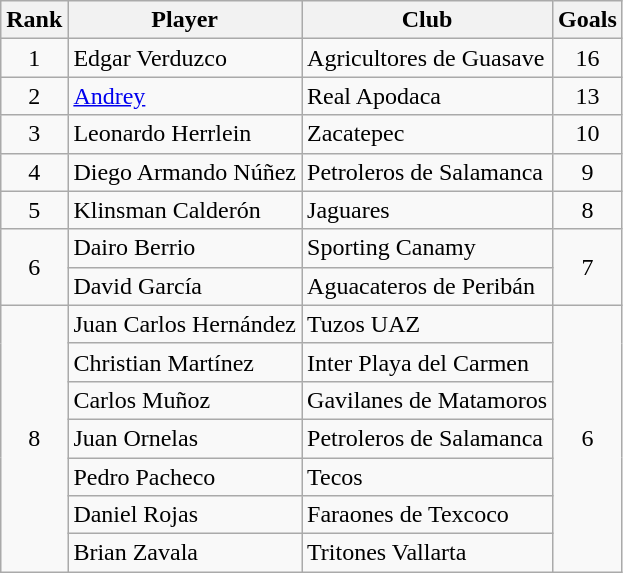<table class="wikitable">
<tr>
<th>Rank</th>
<th>Player</th>
<th>Club</th>
<th>Goals</th>
</tr>
<tr>
<td align=center rowspan=1>1</td>
<td> Edgar Verduzco</td>
<td>Agricultores de Guasave</td>
<td align=center rowspan=1>16</td>
</tr>
<tr>
<td align=center rowspan=1>2</td>
<td> <a href='#'>Andrey</a></td>
<td>Real Apodaca</td>
<td align=center rowspan=1>13</td>
</tr>
<tr>
<td align=center rowspan=1>3</td>
<td> Leonardo Herrlein</td>
<td>Zacatepec</td>
<td align=center rowspan=1>10</td>
</tr>
<tr>
<td align=center rowspan=1>4</td>
<td> Diego Armando Núñez</td>
<td>Petroleros de Salamanca</td>
<td align=center rowspan=1>9</td>
</tr>
<tr>
<td align=center rowspan=1>5</td>
<td> Klinsman Calderón</td>
<td>Jaguares</td>
<td align=center rowspan=1>8</td>
</tr>
<tr>
<td align=center rowspan=2>6</td>
<td> Dairo Berrio</td>
<td>Sporting Canamy</td>
<td align=center rowspan=2>7</td>
</tr>
<tr>
<td> David García</td>
<td>Aguacateros de Peribán</td>
</tr>
<tr>
<td align=center rowspan=7>8</td>
<td> Juan Carlos Hernández</td>
<td>Tuzos UAZ</td>
<td align=center rowspan=7>6</td>
</tr>
<tr>
<td> Christian Martínez</td>
<td>Inter Playa del Carmen</td>
</tr>
<tr>
<td> Carlos Muñoz</td>
<td>Gavilanes de Matamoros</td>
</tr>
<tr>
<td> Juan Ornelas</td>
<td>Petroleros de Salamanca</td>
</tr>
<tr>
<td> Pedro Pacheco</td>
<td>Tecos</td>
</tr>
<tr>
<td> Daniel Rojas</td>
<td>Faraones de Texcoco</td>
</tr>
<tr>
<td> Brian Zavala</td>
<td>Tritones Vallarta</td>
</tr>
</table>
